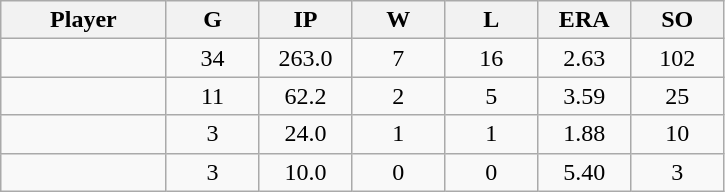<table class="wikitable sortable">
<tr>
<th bgcolor="#DDDDFF" width="16%">Player</th>
<th bgcolor="#DDDDFF" width="9%">G</th>
<th bgcolor="#DDDDFF" width="9%">IP</th>
<th bgcolor="#DDDDFF" width="9%">W</th>
<th bgcolor="#DDDDFF" width="9%">L</th>
<th bgcolor="#DDDDFF" width="9%">ERA</th>
<th bgcolor="#DDDDFF" width="9%">SO</th>
</tr>
<tr align="center">
<td></td>
<td>34</td>
<td>263.0</td>
<td>7</td>
<td>16</td>
<td>2.63</td>
<td>102</td>
</tr>
<tr align="center">
<td></td>
<td>11</td>
<td>62.2</td>
<td>2</td>
<td>5</td>
<td>3.59</td>
<td>25</td>
</tr>
<tr align="center">
<td></td>
<td>3</td>
<td>24.0</td>
<td>1</td>
<td>1</td>
<td>1.88</td>
<td>10</td>
</tr>
<tr align="center">
<td></td>
<td>3</td>
<td>10.0</td>
<td>0</td>
<td>0</td>
<td>5.40</td>
<td>3</td>
</tr>
</table>
